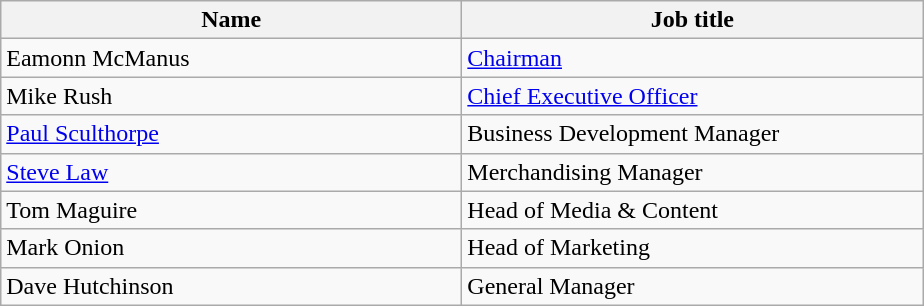<table class="wikitable">
<tr>
<th width=300>Name</th>
<th width=300>Job title</th>
</tr>
<tr>
<td> Eamonn McManus</td>
<td><a href='#'>Chairman</a></td>
</tr>
<tr>
<td> Mike Rush</td>
<td><a href='#'>Chief Executive Officer</a></td>
</tr>
<tr>
<td> <a href='#'>Paul Sculthorpe</a></td>
<td>Business Development Manager</td>
</tr>
<tr>
<td> <a href='#'>Steve Law</a></td>
<td>Merchandising Manager</td>
</tr>
<tr>
<td> Tom Maguire</td>
<td>Head of Media & Content</td>
</tr>
<tr>
<td> Mark Onion</td>
<td>Head of Marketing</td>
</tr>
<tr>
<td> Dave Hutchinson</td>
<td>General Manager</td>
</tr>
</table>
